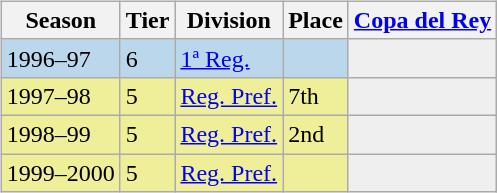<table>
<tr>
<td valign="top" width=0%><br><table class="wikitable">
<tr style="background:#f0f6fa;">
<th>Season</th>
<th>Tier</th>
<th>Division</th>
<th>Place</th>
<th><a href='#'>Copa del Rey</a></th>
</tr>
<tr>
<td style="background:#BBD7EC;">1996–97</td>
<td style="background:#BBD7EC;">6</td>
<td style="background:#BBD7EC;"><a href='#'>1ª Reg.</a></td>
<td style="background:#BBD7EC;"></td>
<th style="background:#efefef;"></th>
</tr>
<tr>
<td style="background:#EFEF99;">1997–98</td>
<td style="background:#EFEF99;">5</td>
<td style="background:#EFEF99;"><a href='#'>Reg. Pref.</a></td>
<td style="background:#EFEF99;">7th</td>
<th style="background:#efefef;"></th>
</tr>
<tr>
<td style="background:#EFEF99;">1998–99</td>
<td style="background:#EFEF99;">5</td>
<td style="background:#EFEF99;"><a href='#'>Reg. Pref.</a></td>
<td style="background:#EFEF99;">2nd</td>
<th style="background:#efefef;"></th>
</tr>
<tr>
<td style="background:#EFEF99;">1999–2000</td>
<td style="background:#EFEF99;">5</td>
<td style="background:#EFEF99;"><a href='#'>Reg. Pref.</a></td>
<td style="background:#EFEF99;"></td>
<th style="background:#efefef;"></th>
</tr>
</table>
</td>
</tr>
</table>
